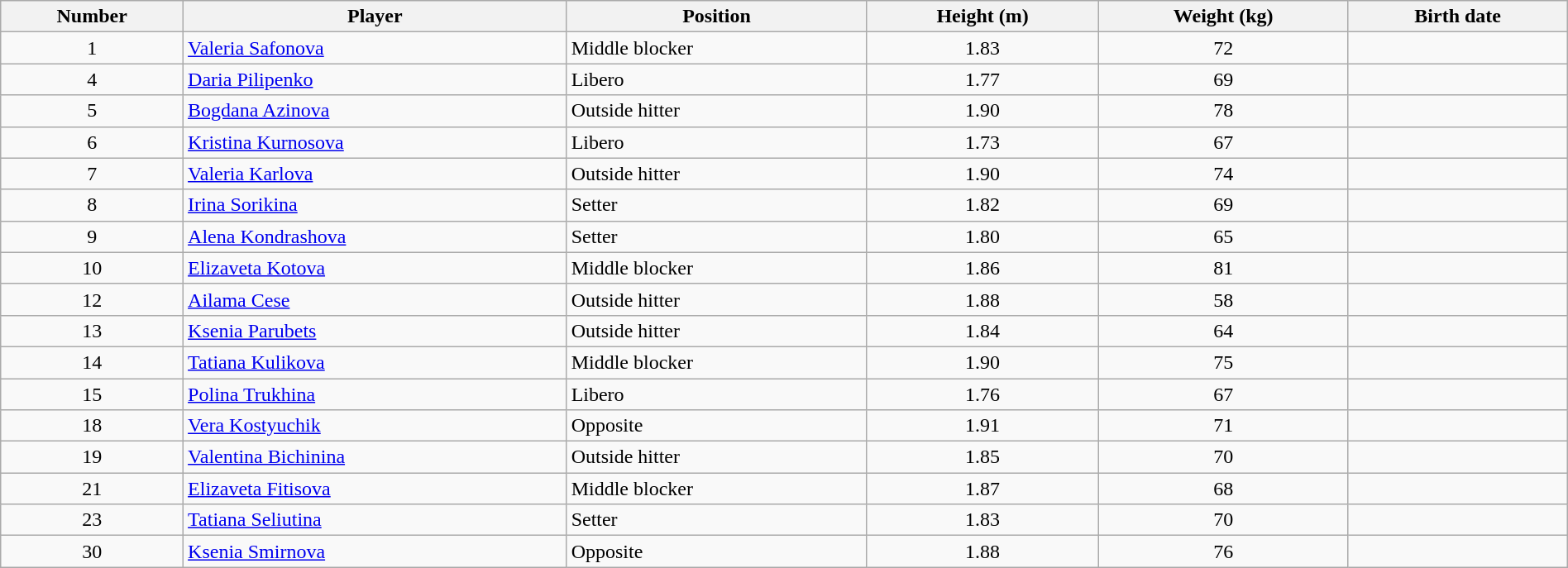<table class="wikitable" style="width:100%;">
<tr>
<th>Number</th>
<th>Player</th>
<th>Position</th>
<th>Height (m)</th>
<th>Weight (kg)</th>
<th>Birth date</th>
</tr>
<tr>
<td align=center>1</td>
<td> <a href='#'>Valeria Safonova</a></td>
<td>Middle blocker</td>
<td align=center>1.83</td>
<td align=center>72</td>
<td></td>
</tr>
<tr>
<td align=center>4</td>
<td> <a href='#'>Daria Pilipenko</a></td>
<td>Libero</td>
<td align=center>1.77</td>
<td align=center>69</td>
<td></td>
</tr>
<tr>
<td align=center>5</td>
<td> <a href='#'>Bogdana Azinova</a></td>
<td>Outside hitter</td>
<td align=center>1.90</td>
<td align=center>78</td>
<td></td>
</tr>
<tr>
<td align=center>6</td>
<td> <a href='#'>Kristina Kurnosova</a></td>
<td>Libero</td>
<td align=center>1.73</td>
<td align=center>67</td>
<td></td>
</tr>
<tr>
<td align=center>7</td>
<td> <a href='#'>Valeria Karlova</a></td>
<td>Outside hitter</td>
<td align=center>1.90</td>
<td align=center>74</td>
<td></td>
</tr>
<tr>
<td align=center>8</td>
<td> <a href='#'>Irina Sorikina</a></td>
<td>Setter</td>
<td align=center>1.82</td>
<td align=center>69</td>
<td></td>
</tr>
<tr>
<td align=center>9</td>
<td> <a href='#'>Alena Kondrashova</a></td>
<td>Setter</td>
<td align=center>1.80</td>
<td align=center>65</td>
<td></td>
</tr>
<tr>
<td align=center>10</td>
<td> <a href='#'>Elizaveta Kotova</a></td>
<td>Middle blocker</td>
<td align=center>1.86</td>
<td align=center>81</td>
<td></td>
</tr>
<tr>
<td align=center>12</td>
<td> <a href='#'>Ailama Cese</a></td>
<td>Outside hitter</td>
<td align=center>1.88</td>
<td align=center>58</td>
<td></td>
</tr>
<tr>
<td align=center>13</td>
<td> <a href='#'>Ksenia Parubets</a></td>
<td>Outside hitter</td>
<td align=center>1.84</td>
<td align=center>64</td>
<td></td>
</tr>
<tr>
<td align=center>14</td>
<td> <a href='#'>Tatiana Kulikova</a></td>
<td>Middle blocker</td>
<td align=center>1.90</td>
<td align=center>75</td>
<td></td>
</tr>
<tr>
<td align=center>15</td>
<td> <a href='#'>Polina Trukhina</a></td>
<td>Libero</td>
<td align=center>1.76</td>
<td align=center>67</td>
<td></td>
</tr>
<tr>
<td align=center>18</td>
<td> <a href='#'>Vera Kostyuchik</a></td>
<td>Opposite</td>
<td align=center>1.91</td>
<td align=center>71</td>
<td></td>
</tr>
<tr>
<td align=center>19</td>
<td> <a href='#'>Valentina Bichinina</a></td>
<td>Outside hitter</td>
<td align=center>1.85</td>
<td align=center>70</td>
<td></td>
</tr>
<tr>
<td align=center>21</td>
<td> <a href='#'>Elizaveta Fitisova</a></td>
<td>Middle blocker</td>
<td align=center>1.87</td>
<td align=center>68</td>
<td></td>
</tr>
<tr>
<td align=center>23</td>
<td> <a href='#'>Tatiana Seliutina</a></td>
<td>Setter</td>
<td align=center>1.83</td>
<td align=center>70</td>
<td></td>
</tr>
<tr>
<td align=center>30</td>
<td> <a href='#'>Ksenia Smirnova</a></td>
<td>Opposite</td>
<td align=center>1.88</td>
<td align=center>76</td>
<td></td>
</tr>
</table>
